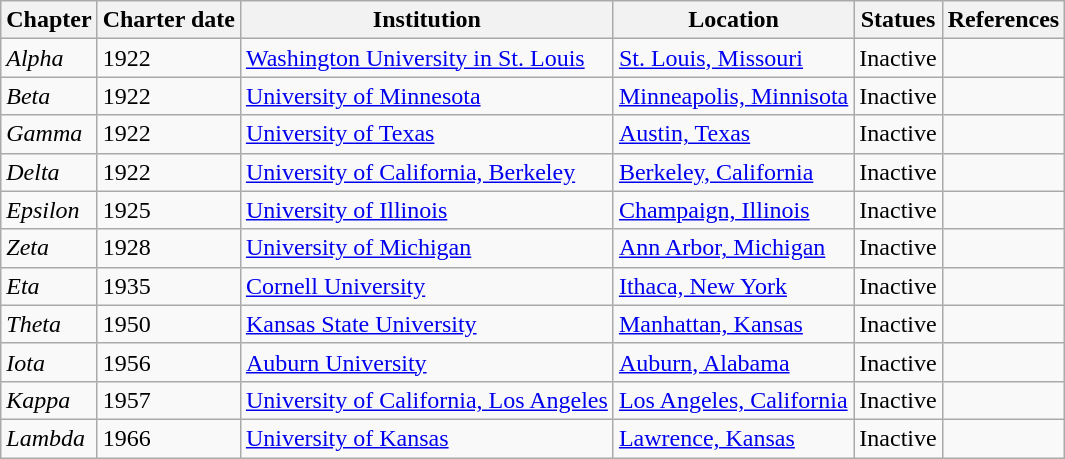<table class="wikitable sortable">
<tr>
<th>Chapter</th>
<th>Charter date</th>
<th>Institution</th>
<th>Location</th>
<th>Statues</th>
<th>References</th>
</tr>
<tr>
<td><em>Alpha</em></td>
<td>1922</td>
<td><a href='#'>Washington University in St. Louis</a></td>
<td><a href='#'>St. Louis, Missouri</a></td>
<td>Inactive</td>
<td></td>
</tr>
<tr>
<td><em>Beta</em></td>
<td>1922</td>
<td><a href='#'>University of Minnesota</a></td>
<td><a href='#'>Minneapolis, Minnisota</a></td>
<td>Inactive</td>
<td></td>
</tr>
<tr>
<td><em>Gamma</em></td>
<td>1922</td>
<td><a href='#'>University of Texas</a></td>
<td><a href='#'>Austin, Texas</a></td>
<td>Inactive</td>
<td></td>
</tr>
<tr>
<td><em>Delta</em></td>
<td>1922</td>
<td><a href='#'>University of California, Berkeley</a></td>
<td><a href='#'>Berkeley, California</a></td>
<td>Inactive</td>
<td></td>
</tr>
<tr>
<td><em>Epsilon</em></td>
<td>1925</td>
<td><a href='#'>University of Illinois</a></td>
<td><a href='#'>Champaign, Illinois</a></td>
<td>Inactive</td>
<td></td>
</tr>
<tr>
<td><em>Zeta</em></td>
<td>1928</td>
<td><a href='#'>University of Michigan</a></td>
<td><a href='#'>Ann Arbor, Michigan</a></td>
<td>Inactive</td>
<td></td>
</tr>
<tr>
<td><em>Eta</em></td>
<td>1935</td>
<td><a href='#'>Cornell University</a></td>
<td><a href='#'>Ithaca, New York</a></td>
<td>Inactive</td>
<td></td>
</tr>
<tr>
<td><em>Theta</em></td>
<td>1950</td>
<td><a href='#'>Kansas State University</a></td>
<td><a href='#'>Manhattan, Kansas</a></td>
<td>Inactive</td>
<td></td>
</tr>
<tr>
<td><em>Iota</em></td>
<td>1956</td>
<td><a href='#'>Auburn University</a></td>
<td><a href='#'>Auburn, Alabama</a></td>
<td>Inactive</td>
<td></td>
</tr>
<tr>
<td><em>Kappa</em></td>
<td>1957</td>
<td><a href='#'>University of California, Los Angeles</a></td>
<td><a href='#'>Los Angeles, California</a></td>
<td>Inactive</td>
<td></td>
</tr>
<tr>
<td><em>Lambda</em></td>
<td>1966</td>
<td><a href='#'>University of Kansas</a></td>
<td><a href='#'>Lawrence, Kansas</a></td>
<td>Inactive</td>
<td></td>
</tr>
</table>
